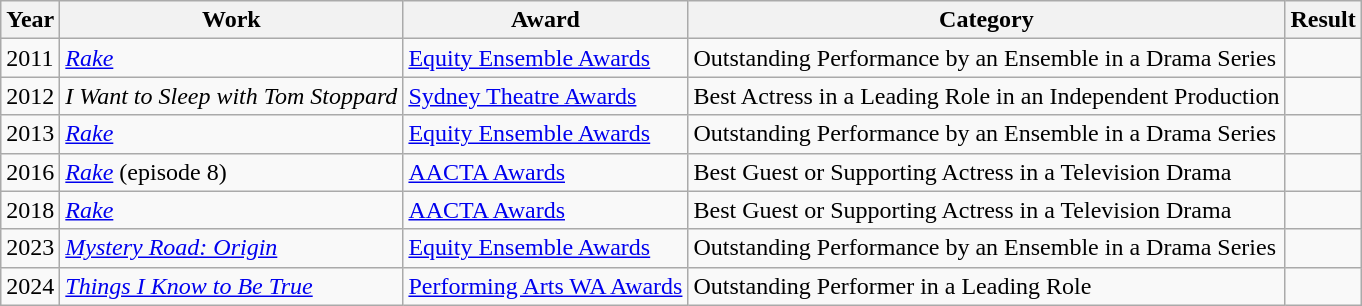<table class=wikitable>
<tr>
<th>Year</th>
<th>Work</th>
<th>Award</th>
<th>Category</th>
<th>Result</th>
</tr>
<tr>
<td>2011</td>
<td><em><a href='#'>Rake</a></em></td>
<td><a href='#'>Equity Ensemble Awards</a></td>
<td>Outstanding Performance by an Ensemble in a Drama Series</td>
<td></td>
</tr>
<tr>
<td>2012</td>
<td><em>I Want to Sleep with Tom Stoppard</em></td>
<td><a href='#'>Sydney Theatre Awards</a></td>
<td>Best Actress in a Leading Role in an Independent Production</td>
<td></td>
</tr>
<tr>
<td>2013</td>
<td><em><a href='#'>Rake</a></em></td>
<td><a href='#'>Equity Ensemble Awards</a></td>
<td>Outstanding Performance by an Ensemble in a Drama Series</td>
<td></td>
</tr>
<tr>
<td>2016</td>
<td><em><a href='#'>Rake</a></em> (episode 8)</td>
<td><a href='#'>AACTA Awards</a></td>
<td>Best Guest or Supporting Actress in a Television Drama</td>
<td></td>
</tr>
<tr>
<td>2018</td>
<td><em><a href='#'>Rake</a></em></td>
<td><a href='#'>AACTA Awards</a></td>
<td>Best Guest or Supporting Actress in a Television Drama</td>
<td></td>
</tr>
<tr>
<td>2023</td>
<td><em><a href='#'>Mystery Road: Origin</a></em></td>
<td><a href='#'>Equity Ensemble Awards</a></td>
<td>Outstanding Performance by an Ensemble in a Drama Series</td>
<td></td>
</tr>
<tr>
<td>2024</td>
<td><em><a href='#'>Things I Know to Be True</a></em></td>
<td><a href='#'>Performing Arts WA Awards</a></td>
<td>Outstanding Performer in a Leading Role</td>
<td><br></td>
</tr>
</table>
